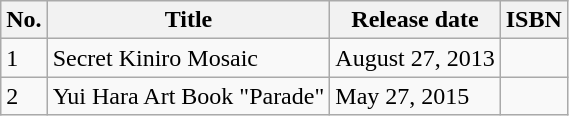<table class="wikitable">
<tr>
<th>No.</th>
<th>Title</th>
<th>Release date</th>
<th>ISBN</th>
</tr>
<tr>
<td>1</td>
<td>Secret Kiniro Mosaic</td>
<td>August 27, 2013</td>
<td></td>
</tr>
<tr>
<td>2</td>
<td>Yui Hara Art Book "Parade"</td>
<td>May 27, 2015</td>
<td></td>
</tr>
</table>
